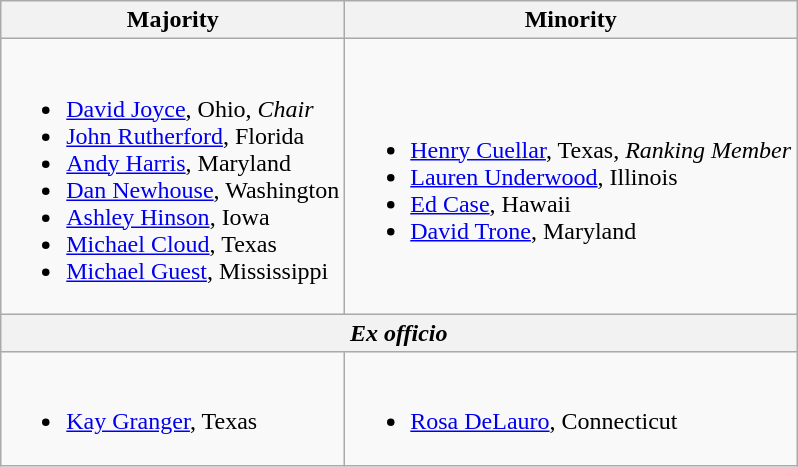<table class=wikitable>
<tr>
<th>Majority</th>
<th>Minority</th>
</tr>
<tr>
<td><br><ul><li><a href='#'>David Joyce</a>, Ohio, <em>Chair</em></li><li><a href='#'>John Rutherford</a>, Florida</li><li><a href='#'>Andy Harris</a>, Maryland</li><li><a href='#'>Dan Newhouse</a>, Washington</li><li><a href='#'>Ashley Hinson</a>, Iowa</li><li><a href='#'>Michael Cloud</a>, Texas</li><li><a href='#'>Michael Guest</a>, Mississippi</li></ul></td>
<td><br><ul><li><a href='#'>Henry Cuellar</a>, Texas, <em>Ranking Member</em></li><li><a href='#'>Lauren Underwood</a>, Illinois</li><li><a href='#'>Ed Case</a>, Hawaii</li><li><a href='#'>David Trone</a>, Maryland</li></ul></td>
</tr>
<tr>
<th colspan=2><em>Ex officio</em></th>
</tr>
<tr>
<td><br><ul><li><a href='#'>Kay Granger</a>, Texas</li></ul></td>
<td><br><ul><li><a href='#'>Rosa DeLauro</a>, Connecticut</li></ul></td>
</tr>
</table>
